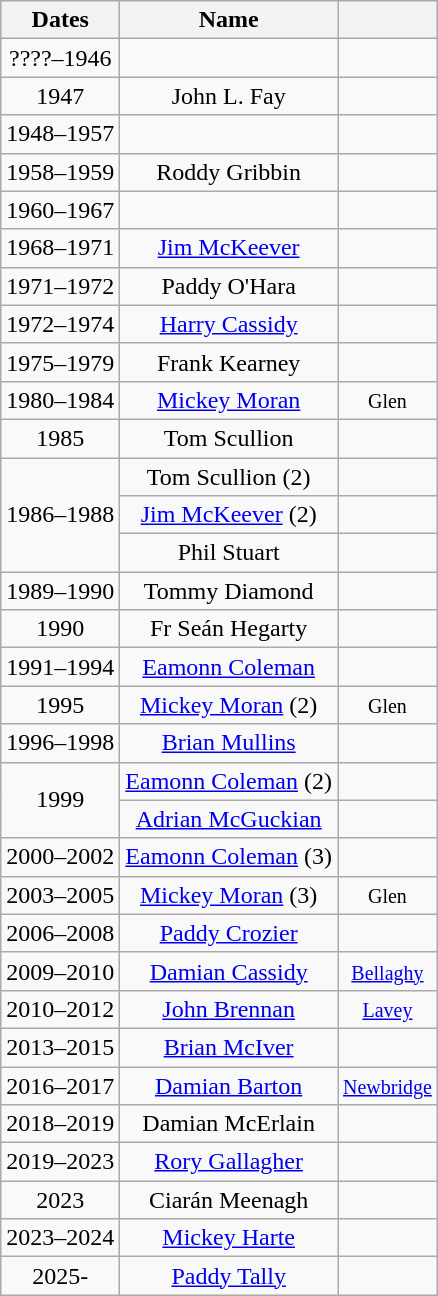<table class="wikitable sortable" style="text-align: center;">
<tr>
<th>Dates</th>
<th>Name</th>
<th></th>
</tr>
<tr>
<td>????–1946</td>
<td></td>
<td></td>
</tr>
<tr>
<td>1947</td>
<td>John L. Fay</td>
<td></td>
</tr>
<tr>
<td>1948–1957</td>
<td></td>
<td></td>
</tr>
<tr>
<td>1958–1959</td>
<td>Roddy Gribbin</td>
<td></td>
</tr>
<tr>
<td>1960–1967</td>
<td></td>
<td></td>
</tr>
<tr>
<td>1968–1971</td>
<td><a href='#'>Jim McKeever</a></td>
<td></td>
</tr>
<tr>
<td>1971–1972</td>
<td>Paddy O'Hara</td>
<td></td>
</tr>
<tr>
<td>1972–1974</td>
<td><a href='#'>Harry Cassidy</a></td>
<td></td>
</tr>
<tr>
<td>1975–1979</td>
<td>Frank Kearney</td>
<td></td>
</tr>
<tr>
<td>1980–1984</td>
<td><a href='#'>Mickey Moran</a></td>
<td><small>Glen</small></td>
</tr>
<tr>
<td>1985</td>
<td>Tom Scullion</td>
<td></td>
</tr>
<tr>
<td rowspan=3>1986–1988</td>
<td>Tom Scullion (2)</td>
<td></td>
</tr>
<tr>
<td><a href='#'>Jim McKeever</a> (2)</td>
<td></td>
</tr>
<tr>
<td>Phil Stuart</td>
<td></td>
</tr>
<tr>
<td>1989–1990</td>
<td>Tommy Diamond</td>
<td></td>
</tr>
<tr>
<td>1990</td>
<td>Fr Seán Hegarty</td>
<td></td>
</tr>
<tr>
<td>1991–1994</td>
<td><a href='#'>Eamonn Coleman</a></td>
<td></td>
</tr>
<tr>
<td>1995</td>
<td><a href='#'>Mickey Moran</a> (2)</td>
<td><small>Glen</small></td>
</tr>
<tr>
<td>1996–1998</td>
<td><a href='#'>Brian Mullins</a></td>
<td><small></small></td>
</tr>
<tr>
<td rowspan=2>1999</td>
<td><a href='#'>Eamonn Coleman</a> (2)</td>
<td></td>
</tr>
<tr>
<td><a href='#'>Adrian McGuckian</a></td>
<td></td>
</tr>
<tr>
<td>2000–2002</td>
<td><a href='#'>Eamonn Coleman</a> (3)</td>
<td></td>
</tr>
<tr>
<td>2003–2005</td>
<td><a href='#'>Mickey Moran</a> (3)</td>
<td><small>Glen</small></td>
</tr>
<tr>
<td>2006–2008</td>
<td><a href='#'>Paddy Crozier</a></td>
<td></td>
</tr>
<tr>
<td>2009–2010</td>
<td><a href='#'>Damian Cassidy</a></td>
<td><small><a href='#'>Bellaghy</a></small></td>
</tr>
<tr>
<td>2010–2012</td>
<td><a href='#'>John Brennan</a></td>
<td><small><a href='#'>Lavey</a></small></td>
</tr>
<tr>
<td>2013–2015</td>
<td><a href='#'>Brian McIver</a></td>
<td><small></small></td>
</tr>
<tr>
<td>2016–2017</td>
<td><a href='#'>Damian Barton</a></td>
<td><small><a href='#'>Newbridge</a></small></td>
</tr>
<tr>
<td>2018–2019</td>
<td>Damian McErlain</td>
</tr>
<tr>
<td>2019–2023</td>
<td><a href='#'>Rory Gallagher</a></td>
<td><small></small></td>
</tr>
<tr>
<td>2023</td>
<td>Ciarán Meenagh</td>
<td></td>
</tr>
<tr>
<td>2023–2024</td>
<td><a href='#'>Mickey Harte</a></td>
<td><small></small></td>
</tr>
<tr>
<td>2025-</td>
<td><a href='#'>Paddy Tally</a></td>
<td></td>
</tr>
</table>
